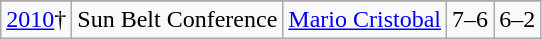<table class="wikitable">
<tr>
</tr>
<tr>
<td><a href='#'>2010</a>†</td>
<td>Sun Belt Conference</td>
<td><a href='#'>Mario Cristobal</a></td>
<td>7–6</td>
<td>6–2</td>
</tr>
</table>
